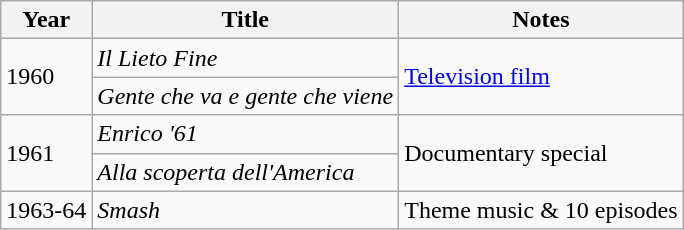<table class="wikitable sortable">
<tr>
<th>Year</th>
<th>Title</th>
<th>Notes</th>
</tr>
<tr>
<td rowspan="2">1960</td>
<td><em>Il Lieto Fine</em></td>
<td rowspan="2"><a href='#'>Television film</a></td>
</tr>
<tr>
<td><em>Gente che va e gente che viene</em></td>
</tr>
<tr>
<td rowspan="2">1961</td>
<td><em>Enrico '61</em></td>
<td rowspan="2">Documentary special</td>
</tr>
<tr>
<td><em>Alla scoperta dell'America</em></td>
</tr>
<tr>
<td>1963-64</td>
<td><em>Smash</em></td>
<td>Theme music & 10 episodes</td>
</tr>
</table>
